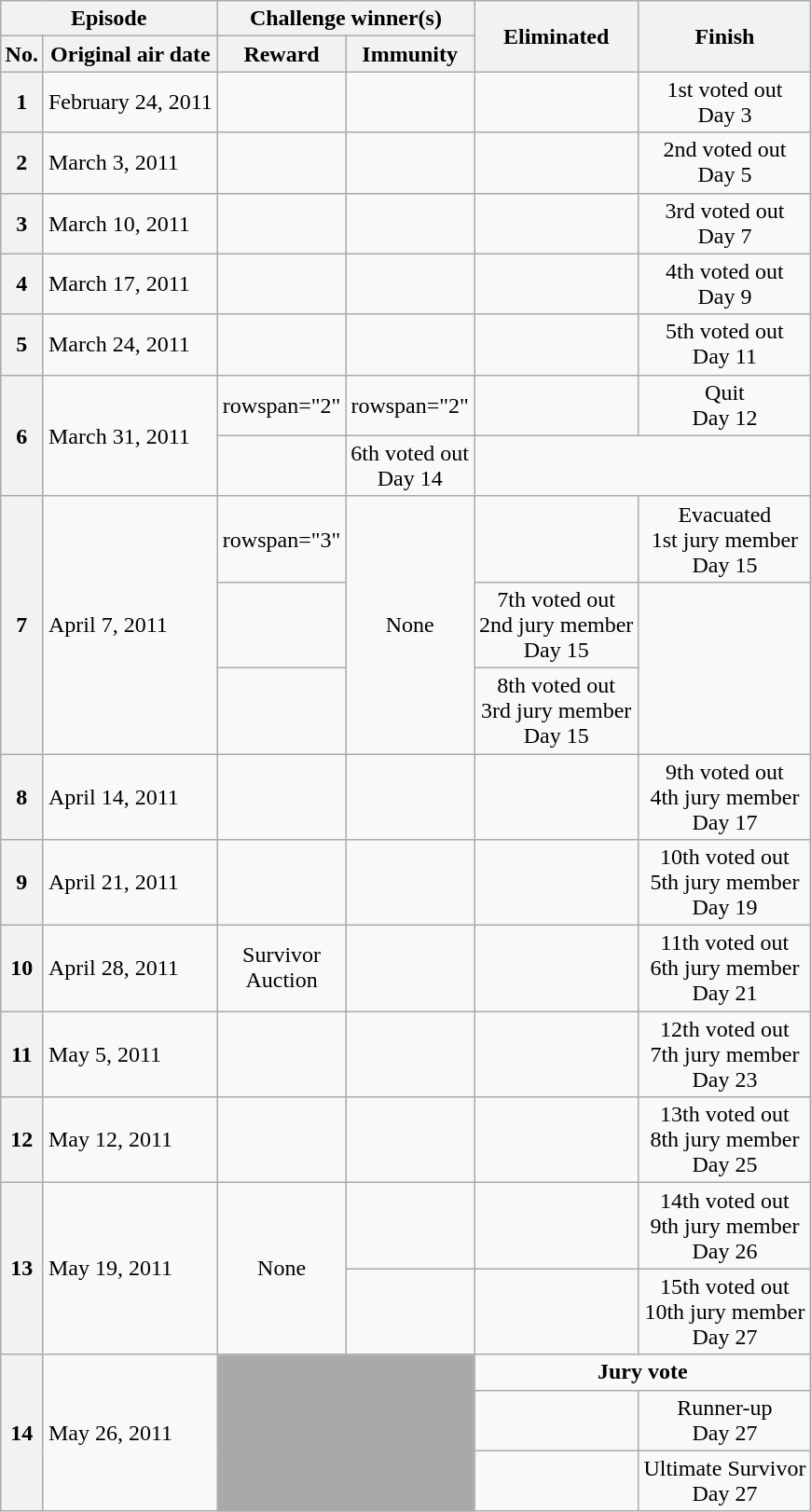<table class="wikitable" style="margin:auto; text-align:center">
<tr>
<th colspan=2>Episode</th>
<th colspan=2>Challenge winner(s)</th>
<th rowspan=2>Eliminated</th>
<th rowspan=2>Finish</th>
</tr>
<tr>
<th>No.</th>
<th>Original air date</th>
<th>Reward</th>
<th>Immunity</th>
</tr>
<tr>
<th>1</th>
<td style="text-align:left">February 24, 2011</td>
<td></td>
<td></td>
<td></td>
<td>1st voted out<br>Day 3</td>
</tr>
<tr>
<th>2</th>
<td style="text-align:left">March 3, 2011</td>
<td></td>
<td></td>
<td></td>
<td>2nd voted out<br>Day 5</td>
</tr>
<tr>
<th>3</th>
<td style="text-align:left">March 10, 2011</td>
<td></td>
<td></td>
<td></td>
<td>3rd voted out<br>Day 7</td>
</tr>
<tr>
<th>4</th>
<td style="text-align:left">March 17, 2011</td>
<td></td>
<td></td>
<td></td>
<td>4th voted out<br>Day 9</td>
</tr>
<tr>
<th>5</th>
<td style="text-align:left">March 24, 2011</td>
<td></td>
<td></td>
<td></td>
<td>5th voted out<br>Day 11</td>
</tr>
<tr>
<th rowspan="2">6</th>
<td rowspan="2" style="text-align:left">March 31, 2011</td>
<td>rowspan="2" </td>
<td>rowspan="2" </td>
<td></td>
<td>Quit<br>Day 12</td>
</tr>
<tr>
<td></td>
<td>6th voted out<br>Day 14</td>
</tr>
<tr>
<th rowspan="3">7</th>
<td rowspan="3" style="text-align:left">April 7, 2011</td>
<td>rowspan="3" </td>
<td rowspan="3">None</td>
<td></td>
<td>Evacuated<br>1st jury member<br>Day 15</td>
</tr>
<tr>
<td></td>
<td>7th voted out<br>2nd jury member<br>Day 15</td>
</tr>
<tr>
<td></td>
<td>8th voted out<br>3rd jury member<br>Day 15</td>
</tr>
<tr>
<th>8</th>
<td style="text-align:left">April 14, 2011</td>
<td></td>
<td></td>
<td></td>
<td>9th voted out<br>4th jury member<br>Day 17</td>
</tr>
<tr>
<th>9</th>
<td style="text-align:left">April 21, 2011</td>
<td></td>
<td></td>
<td></td>
<td>10th voted out<br>5th jury member<br>Day 19</td>
</tr>
<tr>
<th>10</th>
<td style="text-align:left">April 28, 2011</td>
<td>Survivor<br>Auction</td>
<td></td>
<td></td>
<td>11th voted out<br>6th jury member<br>Day 21</td>
</tr>
<tr>
<th>11</th>
<td style="text-align:left">May 5, 2011</td>
<td></td>
<td></td>
<td></td>
<td>12th voted out<br>7th jury member<br>Day 23</td>
</tr>
<tr>
<th>12</th>
<td style="text-align:left">May 12, 2011</td>
<td></td>
<td></td>
<td></td>
<td>13th voted out<br>8th jury member<br>Day 25</td>
</tr>
<tr>
<th rowspan="2">13</th>
<td rowspan="2" style="text-align:left">May 19, 2011</td>
<td rowspan="2">None</td>
<td></td>
<td></td>
<td>14th voted out<br>9th jury member<br>Day 26</td>
</tr>
<tr>
<td></td>
<td></td>
<td>15th voted out<br>10th jury member<br>Day 27</td>
</tr>
<tr>
<th rowspan="3">14</th>
<td rowspan="3" style="text-align:left">May 26, 2011</td>
<td rowspan="3" colspan="2" style="background:darkgray"></td>
<td colspan="2"><strong>Jury vote</strong></td>
</tr>
<tr>
<td></td>
<td>Runner-up<br>Day 27</td>
</tr>
<tr>
<td></td>
<td>Ultimate Survivor<br>Day 27</td>
</tr>
</table>
